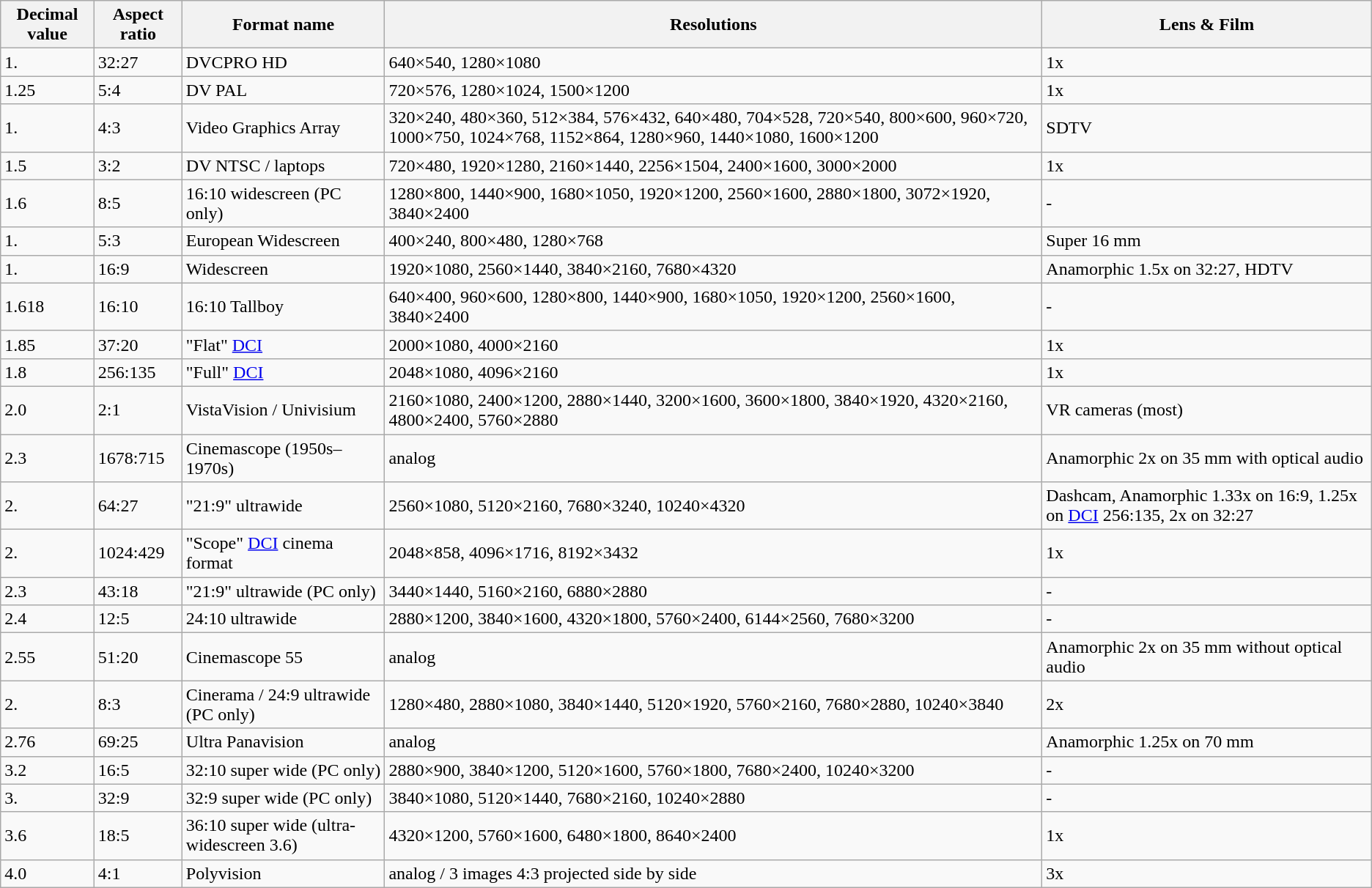<table class="wikitable sortable">
<tr>
<th>Decimal value</th>
<th>Aspect ratio</th>
<th>Format name</th>
<th>Resolutions</th>
<th>Lens & Film</th>
</tr>
<tr>
<td>1.</td>
<td>32:27</td>
<td>DVCPRO HD</td>
<td>640×540, 1280×1080</td>
<td>1x</td>
</tr>
<tr>
<td>1.25</td>
<td>5:4</td>
<td>DV PAL</td>
<td>720×576, 1280×1024, 1500×1200</td>
<td>1x</td>
</tr>
<tr>
<td>1.</td>
<td>4:3</td>
<td>Video Graphics Array</td>
<td>320×240, 480×360, 512×384, 576×432, 640×480, 704×528, 720×540, 800×600, 960×720, 1000×750, 1024×768, 1152×864, 1280×960, 1440×1080, 1600×1200</td>
<td>SDTV</td>
</tr>
<tr>
<td>1.5</td>
<td>3:2</td>
<td>DV NTSC / laptops</td>
<td>720×480, 1920×1280, 2160×1440, 2256×1504, 2400×1600, 3000×2000</td>
<td>1x</td>
</tr>
<tr>
<td>1.6</td>
<td>8:5</td>
<td>16:10 widescreen (PC only)</td>
<td>1280×800, 1440×900, 1680×1050, 1920×1200, 2560×1600, 2880×1800, 3072×1920, 3840×2400</td>
<td>-</td>
</tr>
<tr>
<td>1.</td>
<td>5:3</td>
<td>European Widescreen</td>
<td>400×240, 800×480, 1280×768</td>
<td>Super 16 mm</td>
</tr>
<tr>
<td>1.</td>
<td>16:9</td>
<td>Widescreen</td>
<td>1920×1080, 2560×1440, 3840×2160, 7680×4320</td>
<td>Anamorphic 1.5x on 32:27, HDTV</td>
</tr>
<tr>
<td>1.618</td>
<td>16:10</td>
<td>16:10 Tallboy</td>
<td>640×400, 960×600, 1280×800, 1440×900, 1680×1050, 1920×1200, 2560×1600, 3840×2400</td>
<td>-</td>
</tr>
<tr>
<td>1.85</td>
<td>37:20</td>
<td>"Flat" <a href='#'>DCI</a></td>
<td>2000×1080, 4000×2160</td>
<td>1x</td>
</tr>
<tr>
<td>1.8</td>
<td>256:135</td>
<td>"Full" <a href='#'>DCI</a></td>
<td>2048×1080, 4096×2160</td>
<td>1x</td>
</tr>
<tr>
<td>2.0</td>
<td>2:1</td>
<td>VistaVision / Univisium</td>
<td>2160×1080, 2400×1200, 2880×1440, 3200×1600, 3600×1800, 3840×1920, 4320×2160, 4800×2400, 5760×2880</td>
<td>VR cameras (most)</td>
</tr>
<tr>
<td>2.3</td>
<td>1678:715</td>
<td>Cinemascope (1950s–1970s)</td>
<td>analog</td>
<td>Anamorphic 2x on 35 mm with optical audio</td>
</tr>
<tr>
<td>2.</td>
<td>64:27</td>
<td>"21:9" ultrawide</td>
<td>2560×1080, 5120×2160, 7680×3240, 10240×4320</td>
<td>Dashcam, Anamorphic 1.33x on 16:9, 1.25x on <a href='#'>DCI</a> 256:135, 2x on 32:27</td>
</tr>
<tr>
<td>2.</td>
<td>1024:429</td>
<td>"Scope" <a href='#'>DCI</a> cinema format</td>
<td>2048×858, 4096×1716, 8192×3432</td>
<td>1x</td>
</tr>
<tr>
<td>2.3</td>
<td>43:18</td>
<td>"21:9" ultrawide (PC only)</td>
<td>3440×1440, 5160×2160, 6880×2880</td>
<td>-</td>
</tr>
<tr>
<td>2.4</td>
<td>12:5</td>
<td>24:10 ultrawide</td>
<td>2880×1200, 3840×1600, 4320×1800, 5760×2400, 6144×2560, 7680×3200</td>
<td>-</td>
</tr>
<tr>
<td>2.55</td>
<td>51:20</td>
<td>Cinemascope 55</td>
<td>analog</td>
<td>Anamorphic 2x on 35 mm without optical audio</td>
</tr>
<tr>
<td>2.</td>
<td>8:3</td>
<td>Cinerama / 24:9 ultrawide (PC only)</td>
<td>1280×480, 2880×1080, 3840×1440, 5120×1920, 5760×2160, 7680×2880, 10240×3840</td>
<td>2х</td>
</tr>
<tr>
<td>2.76</td>
<td>69:25</td>
<td>Ultra Panavision</td>
<td>analog</td>
<td>Anamorphic 1.25x on 70 mm</td>
</tr>
<tr>
<td>3.2</td>
<td>16:5</td>
<td>32:10 super wide (PC only)</td>
<td>2880×900, 3840×1200, 5120×1600, 5760×1800, 7680×2400, 10240×3200</td>
<td>-</td>
</tr>
<tr>
<td>3.</td>
<td>32:9</td>
<td>32:9 super wide (PC only)</td>
<td>3840×1080, 5120×1440, 7680×2160, 10240×2880</td>
<td>-</td>
</tr>
<tr>
<td>3.6</td>
<td>18:5</td>
<td>36:10 super wide (ultra-widescreen 3.6)</td>
<td>4320×1200, 5760×1600, 6480×1800, 8640×2400</td>
<td>1x</td>
</tr>
<tr>
<td>4.0</td>
<td>4:1</td>
<td>Polyvision</td>
<td>analog / 3 images 4:3 projected side by side</td>
<td>3x</td>
</tr>
</table>
